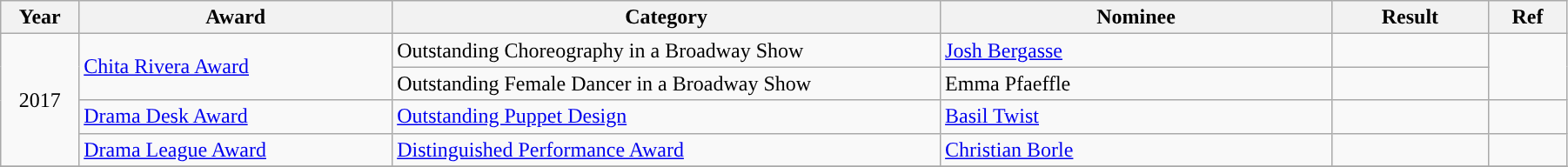<table class="wikitable" width="95%">
<tr>
<th width="5%">Year</th>
<th width="20%">Award</th>
<th width="35%">Category</th>
<th width="25%">Nominee</th>
<th width="10%">Result</th>
<th width="5%">Ref</th>
</tr>
<tr>
<td rowspan="4" align="center">2017</td>
<td rowspan="2"><a href='#'>Chita Rivera Award</a></td>
<td colspan="1">Outstanding Choreography in a Broadway Show</td>
<td colspan="1"><a href='#'>Josh Bergasse</a></td>
<td></td>
<td rowspan="2" align="center"></td>
</tr>
<tr>
<td colspan="1">Outstanding Female Dancer in a Broadway Show</td>
<td colspan="1">Emma Pfaeffle</td>
<td></td>
</tr>
<tr>
<td rowspan="1"><a href='#'>Drama Desk Award</a></td>
<td colspan="1"><a href='#'>Outstanding Puppet Design</a></td>
<td><a href='#'>Basil Twist</a></td>
<td></td>
<td></td>
</tr>
<tr>
<td rowspan="1"><a href='#'>Drama League Award</a></td>
<td colspan="1"><a href='#'>Distinguished Performance Award</a></td>
<td colspan="1"><a href='#'>Christian Borle</a></td>
<td></td>
<td></td>
</tr>
<tr>
</tr>
</table>
